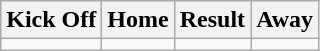<table class="wikitable" style="text-align: center">
<tr>
<th scope="col">Kick Off</th>
<th scope="col">Home</th>
<th scope="col">Result</th>
<th scope="col">Away</th>
</tr>
<tr>
<td></td>
<td></td>
<td></td>
<td></td>
</tr>
</table>
